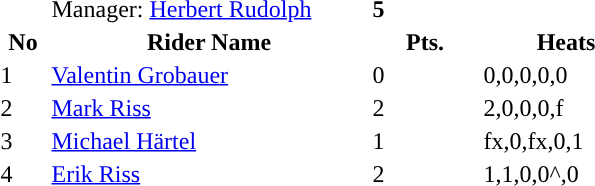<table class="toccolours">
<tr>
<td></td>
<td>Manager: <a href='#'>Herbert Rudolph</a></td>
<td><strong>5</strong></td>
</tr>
<tr style="background-color:">
<th width=30px>No</th>
<th width=210px>Rider Name</th>
<th width=70px>Pts.</th>
<th width=110px>Heats</th>
</tr>
<tr style="background-color:">
<td>1</td>
<td><a href='#'>Valentin Grobauer</a></td>
<td>0</td>
<td>0,0,0,0,0</td>
</tr>
<tr style="background-color:">
<td>2</td>
<td><a href='#'>Mark Riss</a></td>
<td>2</td>
<td>2,0,0,0,f</td>
</tr>
<tr style="background-color:">
<td>3</td>
<td><a href='#'>Michael Härtel</a></td>
<td>1</td>
<td>fx,0,fx,0,1</td>
</tr>
<tr style="background-color:">
<td>4</td>
<td><a href='#'>Erik Riss</a></td>
<td>2</td>
<td>1,1,0,0^,0</td>
</tr>
</table>
